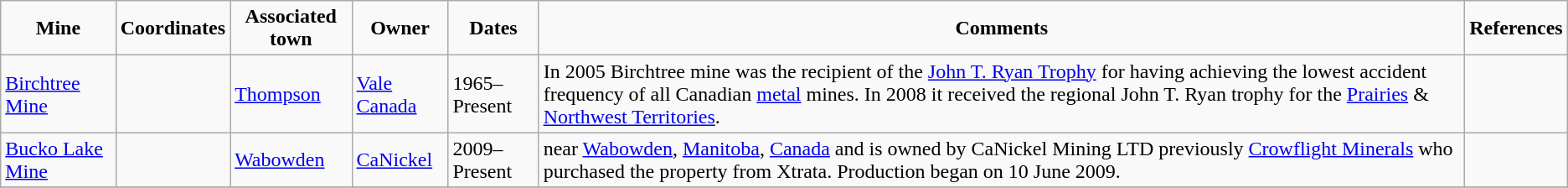<table class="sortable wikitable">
<tr align="center">
<td><strong>Mine</strong></td>
<td><strong>Coordinates</strong></td>
<td><strong>Associated town</strong></td>
<td><strong>Owner</strong></td>
<td><strong>Dates</strong></td>
<td><strong>Comments</strong></td>
<td><strong>References</strong></td>
</tr>
<tr>
<td><a href='#'>Birchtree Mine</a></td>
<td></td>
<td><a href='#'>Thompson</a></td>
<td><a href='#'>Vale Canada</a></td>
<td>1965–Present</td>
<td>In 2005 Birchtree mine was the recipient of the <a href='#'>John T. Ryan Trophy</a> for having achieving the lowest accident frequency of all Canadian <a href='#'>metal</a> mines. In 2008 it received the regional John T. Ryan trophy for the <a href='#'>Prairies</a> & <a href='#'>Northwest Territories</a>.</td>
<td></td>
</tr>
<tr>
<td><a href='#'>Bucko Lake Mine</a></td>
<td></td>
<td><a href='#'>Wabowden</a></td>
<td><a href='#'>CaNickel</a></td>
<td>2009–Present</td>
<td>near <a href='#'>Wabowden</a>, <a href='#'>Manitoba</a>, <a href='#'>Canada</a> and is owned by CaNickel Mining LTD previously <a href='#'>Crowflight Minerals</a> who purchased the property from Xtrata.  Production began on 10 June 2009.</td>
<td></td>
</tr>
<tr>
</tr>
</table>
